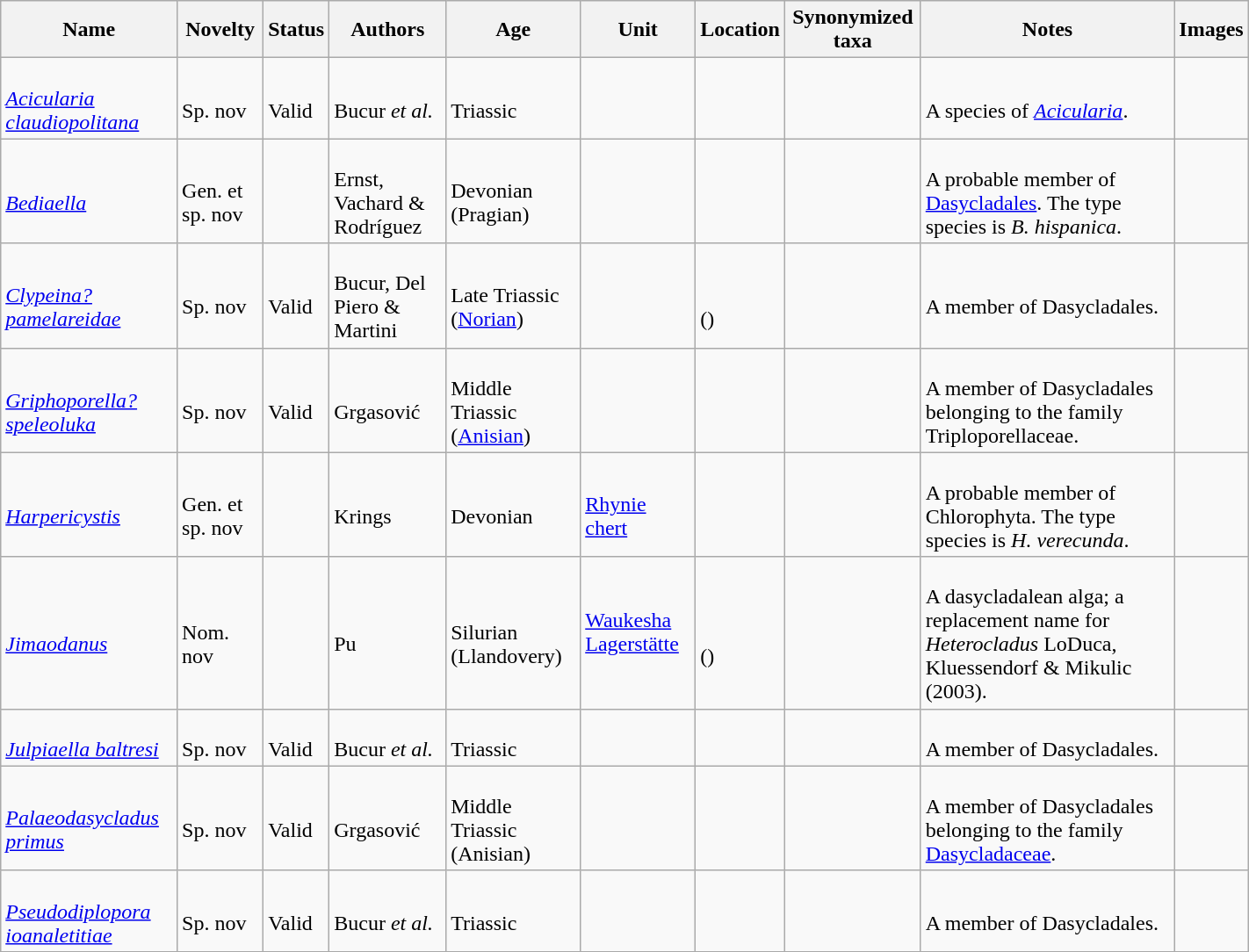<table class="wikitable sortable" align="center" width="75%">
<tr>
<th>Name</th>
<th>Novelty</th>
<th>Status</th>
<th>Authors</th>
<th>Age</th>
<th>Unit</th>
<th>Location</th>
<th>Synonymized taxa</th>
<th>Notes</th>
<th>Images</th>
</tr>
<tr>
<td><br><em><a href='#'>Acicularia claudiopolitana</a></em></td>
<td><br>Sp. nov</td>
<td><br>Valid</td>
<td><br>Bucur <em>et al.</em></td>
<td><br>Triassic</td>
<td></td>
<td><br></td>
<td></td>
<td><br>A species of <em><a href='#'>Acicularia</a></em>.</td>
<td></td>
</tr>
<tr>
<td><br><em><a href='#'>Bediaella</a></em></td>
<td><br>Gen. et sp. nov</td>
<td></td>
<td><br>Ernst, Vachard & Rodríguez</td>
<td><br>Devonian (Pragian)</td>
<td></td>
<td><br></td>
<td></td>
<td><br>A probable member of <a href='#'>Dasycladales</a>. The type species is <em>B. hispanica</em>.</td>
<td></td>
</tr>
<tr>
<td><br><em><a href='#'>Clypeina? pamelareidae</a></em></td>
<td><br>Sp. nov</td>
<td><br>Valid</td>
<td><br>Bucur, Del Piero & Martini</td>
<td><br>Late Triassic (<a href='#'>Norian</a>)</td>
<td></td>
<td><br><br>()</td>
<td></td>
<td><br>A member of Dasycladales.</td>
<td></td>
</tr>
<tr>
<td><br><em><a href='#'>Griphoporella? speleoluka</a></em></td>
<td><br>Sp. nov</td>
<td><br>Valid</td>
<td><br>Grgasović</td>
<td><br>Middle Triassic (<a href='#'>Anisian</a>)</td>
<td></td>
<td><br></td>
<td></td>
<td><br>A member of Dasycladales belonging to the family Triploporellaceae.</td>
<td></td>
</tr>
<tr>
<td><br><em><a href='#'>Harpericystis</a></em></td>
<td><br>Gen. et sp. nov</td>
<td></td>
<td><br>Krings</td>
<td><br>Devonian</td>
<td><br><a href='#'>Rhynie chert</a></td>
<td><br></td>
<td></td>
<td><br>A probable member of Chlorophyta. The type species is <em>H. verecunda</em>.</td>
<td></td>
</tr>
<tr>
<td><br><em><a href='#'>Jimaodanus</a></em></td>
<td><br>Nom. nov</td>
<td></td>
<td><br>Pu</td>
<td><br>Silurian (Llandovery)</td>
<td><a href='#'>Waukesha Lagerstätte</a></td>
<td><br><br>()</td>
<td></td>
<td><br>A dasycladalean alga; a replacement name for <em>Heterocladus</em> LoDuca, Kluessendorf & Mikulic (2003).</td>
<td></td>
</tr>
<tr>
<td><br><em><a href='#'>Julpiaella baltresi</a></em></td>
<td><br>Sp. nov</td>
<td><br>Valid</td>
<td><br>Bucur <em>et al.</em></td>
<td><br>Triassic</td>
<td></td>
<td><br></td>
<td></td>
<td><br>A member of Dasycladales.</td>
<td></td>
</tr>
<tr>
<td><br><em><a href='#'>Palaeodasycladus primus</a></em></td>
<td><br>Sp. nov</td>
<td><br>Valid</td>
<td><br>Grgasović</td>
<td><br>Middle Triassic (Anisian)</td>
<td></td>
<td><br></td>
<td></td>
<td><br>A member of Dasycladales belonging to the family <a href='#'>Dasycladaceae</a>.</td>
<td></td>
</tr>
<tr>
<td><br><em><a href='#'>Pseudodiplopora ioanaletitiae</a></em></td>
<td><br>Sp. nov</td>
<td><br>Valid</td>
<td><br>Bucur <em>et al.</em></td>
<td><br>Triassic</td>
<td></td>
<td><br></td>
<td></td>
<td><br>A member of Dasycladales.</td>
<td></td>
</tr>
<tr>
</tr>
</table>
